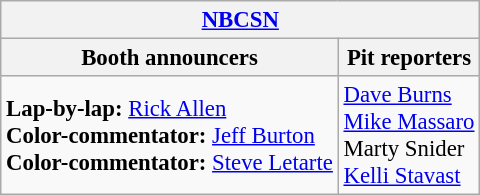<table class="wikitable" style="font-size: 95%;">
<tr>
<th colspan="2"><a href='#'>NBCSN</a></th>
</tr>
<tr>
<th>Booth announcers</th>
<th>Pit reporters</th>
</tr>
<tr>
<td><strong>Lap-by-lap:</strong> <a href='#'>Rick Allen</a><br><strong>Color-commentator:</strong> <a href='#'>Jeff Burton</a><br><strong>Color-commentator:</strong> <a href='#'>Steve Letarte</a></td>
<td><a href='#'>Dave Burns</a><br><a href='#'>Mike Massaro</a><br>Marty Snider<br><a href='#'>Kelli Stavast</a></td>
</tr>
</table>
